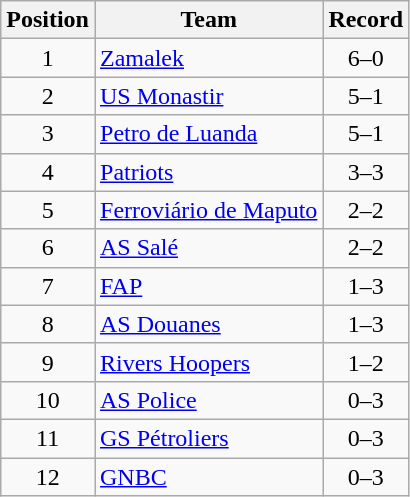<table class="wikitable" style="text-align:center;">
<tr>
<th>Position</th>
<th>Team</th>
<th>Record</th>
</tr>
<tr>
<td>1</td>
<td align=left> <a href='#'>Zamalek</a></td>
<td>6–0</td>
</tr>
<tr>
<td>2</td>
<td align=left> <a href='#'>US Monastir</a></td>
<td>5–1</td>
</tr>
<tr>
<td>3</td>
<td align=left> <a href='#'>Petro de Luanda</a></td>
<td>5–1</td>
</tr>
<tr>
<td>4</td>
<td align=left> <a href='#'>Patriots</a></td>
<td>3–3</td>
</tr>
<tr>
<td>5</td>
<td align=left> <a href='#'>Ferroviário de Maputo</a></td>
<td>2–2</td>
</tr>
<tr>
<td>6</td>
<td align=left> <a href='#'>AS Salé</a></td>
<td>2–2</td>
</tr>
<tr>
<td>7</td>
<td align=left> <a href='#'>FAP</a></td>
<td>1–3</td>
</tr>
<tr>
<td>8</td>
<td align=left> <a href='#'>AS Douanes</a></td>
<td>1–3</td>
</tr>
<tr>
<td>9</td>
<td align=left> <a href='#'>Rivers Hoopers</a></td>
<td>1–2</td>
</tr>
<tr>
<td>10</td>
<td align=left> <a href='#'>AS Police</a></td>
<td>0–3</td>
</tr>
<tr>
<td>11</td>
<td align=left> <a href='#'>GS Pétroliers</a></td>
<td>0–3</td>
</tr>
<tr>
<td>12</td>
<td align=left> <a href='#'>GNBC</a></td>
<td>0–3</td>
</tr>
</table>
